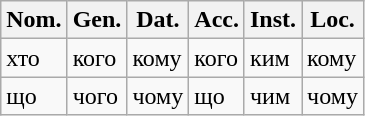<table class="wikitable" align=center>
<tr>
<th>Nom.</th>
<th>Gen.</th>
<th>Dat.</th>
<th>Acc.</th>
<th>Inst.</th>
<th>Loc.</th>
</tr>
<tr>
<td>хто</td>
<td>кого</td>
<td>кому</td>
<td>кого</td>
<td>ким</td>
<td>кому</td>
</tr>
<tr>
<td>що</td>
<td>чого</td>
<td>чому</td>
<td>що</td>
<td>чим</td>
<td>чому</td>
</tr>
</table>
